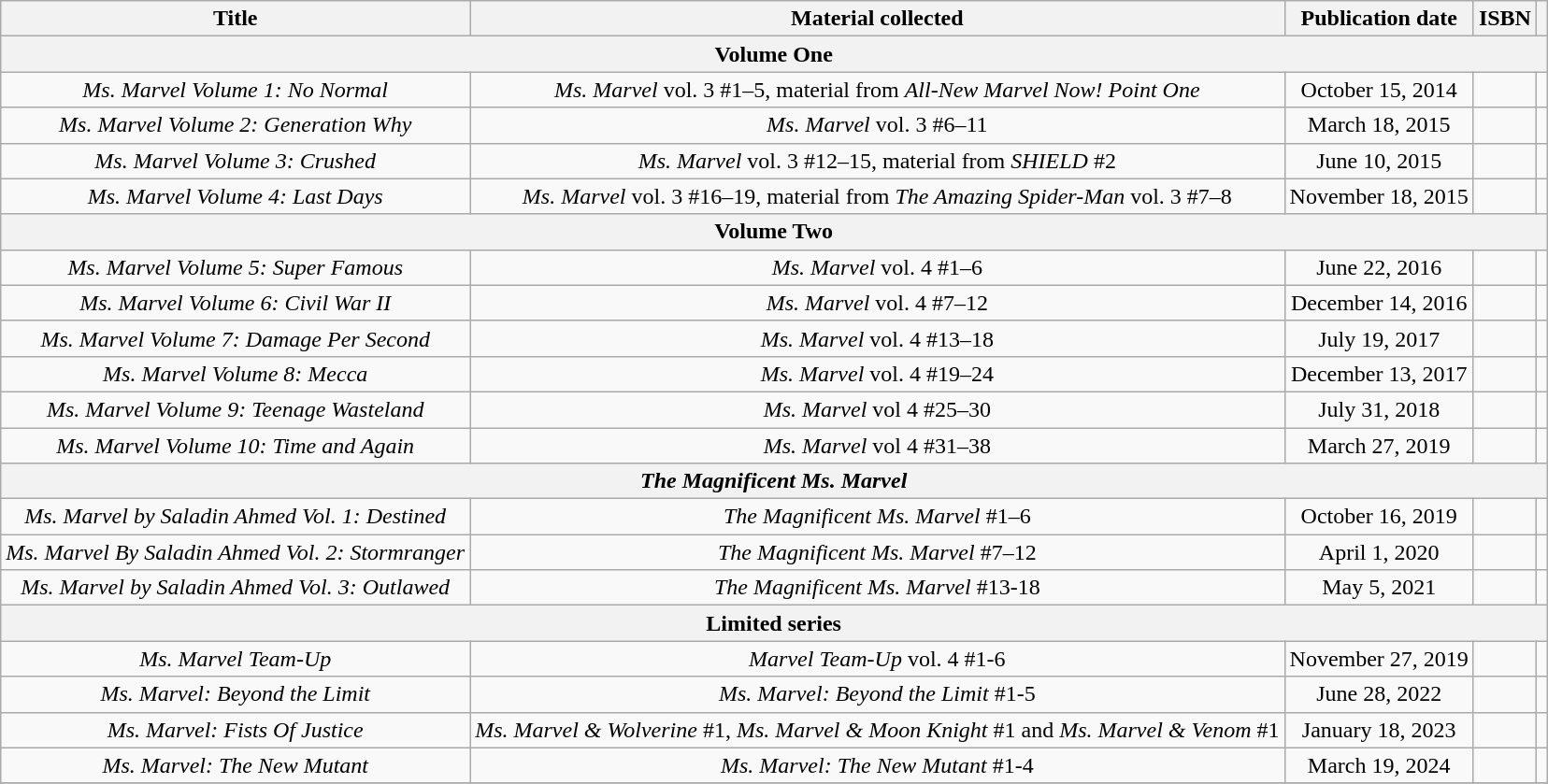<table class="wikitable" style="text-align:center;">
<tr>
<th>Title</th>
<th>Material collected</th>
<th>Publication date</th>
<th>ISBN</th>
<th class="unsortable"></th>
</tr>
<tr>
<th colspan="5">Volume One</th>
</tr>
<tr>
<td><em>Ms. Marvel Volume 1: No Normal</em></td>
<td><em>Ms. Marvel</em> vol. 3 #1–5, material from <em>All-New Marvel Now! Point One</em></td>
<td>October 15, 2014</td>
<td></td>
<td></td>
</tr>
<tr>
<td><em>Ms. Marvel Volume 2: Generation Why</em></td>
<td><em>Ms. Marvel</em> vol. 3 #6–11</td>
<td>March 18, 2015</td>
<td></td>
<td></td>
</tr>
<tr>
<td><em>Ms. Marvel Volume 3: Crushed</em></td>
<td><em>Ms. Marvel</em> vol. 3 #12–15, material from <em>SHIELD</em> #2</td>
<td>June 10, 2015</td>
<td></td>
<td></td>
</tr>
<tr>
<td><em>Ms. Marvel Volume 4: Last Days</em></td>
<td><em>Ms. Marvel</em> vol. 3 #16–19, material from <em>The Amazing Spider-Man</em> vol. 3 #7–8</td>
<td>November 18, 2015</td>
<td></td>
<td></td>
</tr>
<tr>
<th colspan="5">Volume Two</th>
</tr>
<tr>
<td><em>Ms. Marvel Volume 5: Super Famous</em></td>
<td><em>Ms. Marvel</em> vol. 4 #1–6</td>
<td>June 22, 2016</td>
<td></td>
<td></td>
</tr>
<tr>
<td><em>Ms. Marvel Volume 6: Civil War II</em></td>
<td><em>Ms. Marvel</em> vol. 4 #7–12</td>
<td>December 14, 2016</td>
<td></td>
<td></td>
</tr>
<tr>
<td><em>Ms. Marvel Volume 7: Damage Per Second</em></td>
<td><em>Ms. Marvel</em> vol. 4 #13–18</td>
<td>July 19, 2017</td>
<td></td>
<td></td>
</tr>
<tr>
<td><em>Ms. Marvel Volume 8: Mecca</em></td>
<td><em>Ms. Marvel</em> vol. 4 #19–24</td>
<td>December 13, 2017</td>
<td></td>
<td></td>
</tr>
<tr>
<td><em>Ms. Marvel Volume 9: Teenage Wasteland</em></td>
<td><em>Ms. Marvel</em> vol 4 #25–30</td>
<td>July 31, 2018</td>
<td></td>
<td></td>
</tr>
<tr>
<td><em>Ms. Marvel Volume 10: Time and Again</em></td>
<td><em>Ms. Marvel</em> vol 4 #31–38</td>
<td>March 27, 2019</td>
<td></td>
<td></td>
</tr>
<tr>
<th colspan="5"><em>The Magnificent Ms. Marvel</em></th>
</tr>
<tr>
<td><em>Ms. Marvel by Saladin Ahmed Vol. 1: Destined</em></td>
<td><em>The Magnificent Ms. Marvel</em> #1–6</td>
<td>October 16, 2019</td>
<td></td>
<td></td>
</tr>
<tr>
<td><em>Ms. Marvel By Saladin Ahmed Vol. 2: Stormranger</em></td>
<td><em>The Magnificent Ms. Marvel</em> #7–12</td>
<td>April 1, 2020</td>
<td></td>
<td></td>
</tr>
<tr>
<td><em>Ms. Marvel by Saladin Ahmed Vol. 3: Outlawed</em></td>
<td><em>The Magnificent Ms. Marvel</em> #13-18</td>
<td>May 5, 2021</td>
<td></td>
<td></td>
</tr>
<tr>
<th colspan="5">Limited series</th>
</tr>
<tr>
<td><em>Ms. Marvel Team-Up</em></td>
<td><em>Marvel Team-Up</em> vol. 4 #1-6</td>
<td>November 27, 2019</td>
<td></td>
<td></td>
</tr>
<tr>
<td><em>Ms. Marvel: Beyond the Limit</em></td>
<td><em>Ms. Marvel: Beyond the Limit</em> #1-5</td>
<td>June 28, 2022</td>
<td></td>
<td></td>
</tr>
<tr>
<td><em>Ms. Marvel: Fists Of Justice</em></td>
<td><em>Ms. Marvel & Wolverine</em> #1, <em>Ms. Marvel & Moon Knight</em> #1 and <em>Ms. Marvel & Venom</em> #1</td>
<td>January 18, 2023</td>
<td></td>
<td></td>
</tr>
<tr>
<td><em>Ms. Marvel: The New Mutant</em></td>
<td><em>Ms. Marvel: The New Mutant</em> #1-4</td>
<td>March 19, 2024</td>
<td></td>
<td></td>
</tr>
<tr>
</tr>
</table>
